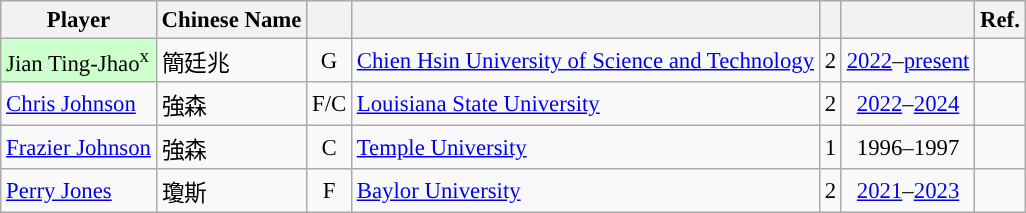<table class="wikitable sortable" style="font-size:95%; text-align:left;">
<tr>
<th>Player</th>
<th>Chinese Name</th>
<th></th>
<th></th>
<th></th>
<th></th>
<th>Ref.</th>
</tr>
<tr>
<td bgcolor="#CCFFCC">Jian Ting-Jhao<sup>x</sup></td>
<td>簡廷兆</td>
<td align="center">G</td>
<td><a href='#'>Chien Hsin University of Science and Technology</a></td>
<td align="center">2</td>
<td align="center"><a href='#'>2022</a>–<a href='#'>present</a></td>
<td></td>
</tr>
<tr>
<td><a href='#'>Chris Johnson</a></td>
<td>強森</td>
<td align="center">F/C</td>
<td><a href='#'>Louisiana State University</a></td>
<td align="center">2</td>
<td align="center"><a href='#'>2022</a>–<a href='#'>2024</a></td>
<td></td>
</tr>
<tr>
<td><a href='#'>Frazier Johnson</a></td>
<td>強森</td>
<td align="center">C</td>
<td><a href='#'>Temple University</a></td>
<td align="center">1</td>
<td align="center">1996–1997</td>
<td></td>
</tr>
<tr>
<td><a href='#'>Perry Jones</a></td>
<td>瓊斯</td>
<td align="center">F</td>
<td><a href='#'>Baylor University</a></td>
<td align="center">2</td>
<td align="center"><a href='#'>2021</a>–<a href='#'>2023</a></td>
<td></td>
</tr>
</table>
